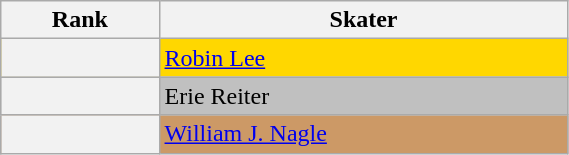<table class="wikitable unsortable" style="text-align:left; width:30%">
<tr>
<th scope="col">Rank</th>
<th scope="col">Skater</th>
</tr>
<tr bgcolor="gold">
<th scope="row"></th>
<td><a href='#'>Robin Lee</a></td>
</tr>
<tr bgcolor="silver">
<th scope="row"></th>
<td>Erie Reiter</td>
</tr>
<tr bgcolor="cc9966">
<th scope="row"></th>
<td><a href='#'>William J. Nagle</a></td>
</tr>
</table>
